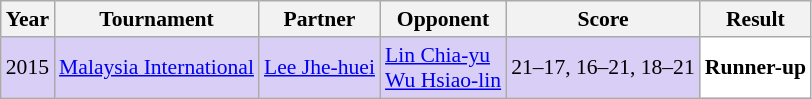<table class="sortable wikitable" style="font-size: 90%;">
<tr>
<th>Year</th>
<th>Tournament</th>
<th>Partner</th>
<th>Opponent</th>
<th>Score</th>
<th>Result</th>
</tr>
<tr style="background:#D8CEF6">
<td align="center">2015</td>
<td align="left"><a href='#'>Malaysia International</a></td>
<td align="left"> <a href='#'>Lee Jhe-huei</a></td>
<td align="left"> <a href='#'>Lin Chia-yu</a> <br>  <a href='#'>Wu Hsiao-lin</a></td>
<td align="left">21–17, 16–21, 18–21</td>
<td style="text-align:left; background:white"> <strong>Runner-up</strong></td>
</tr>
</table>
